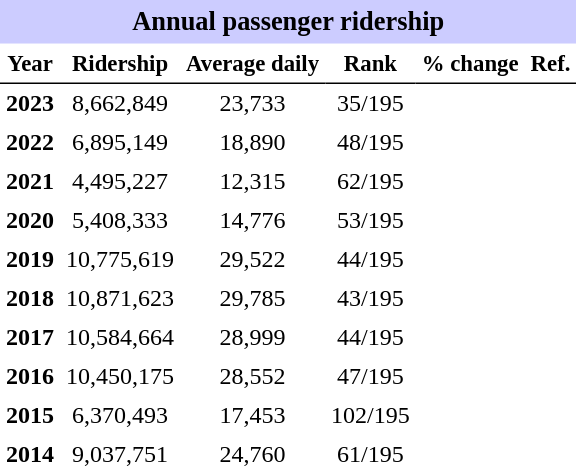<table class="toccolours" cellpadding="4" cellspacing="0" style="text-align:right;">
<tr>
<th colspan="6"  style="background-color:#ccf; background-color:#ccf; font-size:110%; text-align:center;">Annual passenger ridership</th>
</tr>
<tr style="font-size:95%; text-align:center">
<th style="border-bottom:1px solid black">Year</th>
<th style="border-bottom:1px solid black">Ridership</th>
<th style="border-bottom:1px solid black">Average daily</th>
<th style="border-bottom:1px solid black">Rank</th>
<th style="border-bottom:1px solid black">% change</th>
<th style="border-bottom:1px solid black">Ref.</th>
</tr>
<tr style="text-align:center;">
<td><strong>2023</strong></td>
<td>8,662,849</td>
<td>23,733</td>
<td>35/195</td>
<td></td>
<td></td>
</tr>
<tr style="text-align:center;">
<td><strong>2022</strong></td>
<td>6,895,149</td>
<td>18,890</td>
<td>48/195</td>
<td></td>
<td></td>
</tr>
<tr style="text-align:center;">
<td><strong>2021</strong></td>
<td>4,495,227</td>
<td>12,315</td>
<td>62/195</td>
<td></td>
<td></td>
</tr>
<tr style="text-align:center;">
<td><strong>2020</strong></td>
<td>5,408,333</td>
<td>14,776</td>
<td>53/195</td>
<td></td>
<td></td>
</tr>
<tr style="text-align:center;">
<td><strong>2019</strong></td>
<td>10,775,619</td>
<td>29,522</td>
<td>44/195</td>
<td></td>
<td></td>
</tr>
<tr style="text-align:center;">
<td><strong>2018</strong></td>
<td>10,871,623</td>
<td>29,785</td>
<td>43/195</td>
<td></td>
<td></td>
</tr>
<tr style="text-align:center;">
<td><strong>2017</strong></td>
<td>10,584,664</td>
<td>28,999</td>
<td>44/195</td>
<td></td>
<td></td>
</tr>
<tr style="text-align:center;">
<td><strong>2016</strong></td>
<td>10,450,175</td>
<td>28,552</td>
<td>47/195</td>
<td></td>
<td></td>
</tr>
<tr style="text-align:center;">
<td><strong>2015</strong></td>
<td>6,370,493</td>
<td>17,453</td>
<td>102/195</td>
<td></td>
<td></td>
</tr>
<tr style="text-align:center;">
<td><strong>2014</strong></td>
<td>9,037,751</td>
<td>24,760</td>
<td>61/195</td>
<td></td>
<td></td>
</tr>
</table>
